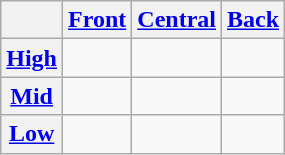<table class="wikitable" style="text-align:center">
<tr>
<th></th>
<th><a href='#'>Front</a></th>
<th><a href='#'>Central</a></th>
<th><a href='#'>Back</a></th>
</tr>
<tr>
<th><a href='#'>High</a></th>
<td></td>
<td></td>
<td></td>
</tr>
<tr>
<th><a href='#'>Mid</a></th>
<td></td>
<td></td>
<td></td>
</tr>
<tr>
<th><a href='#'>Low</a></th>
<td></td>
<td></td>
<td></td>
</tr>
</table>
